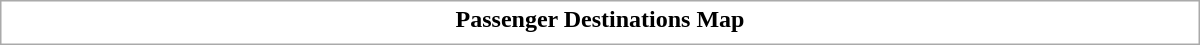<table class="collapsible collapsed" style="border:1px #aaa solid; width:50em; margin:0.2em auto">
<tr>
<th>Passenger Destinations Map</th>
</tr>
<tr>
<td></td>
</tr>
</table>
